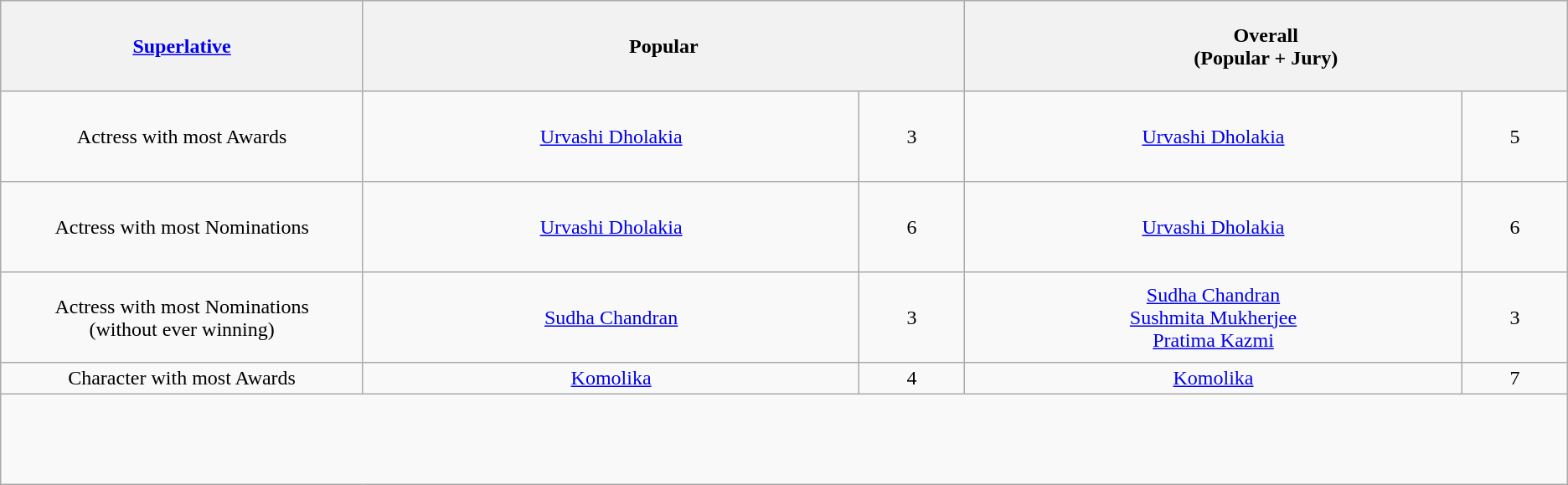<table class="wikitable" style="text-align: center">
<tr style="height:4.5em;">
<th style="width:350px;"><a href='#'>Superlative</a></th>
<th colspan="2" style="width:600px;">Popular</th>
<th colspan="2" style="width:600px;">Overall<br>(Popular + Jury)</th>
</tr>
<tr style="height:4.5em;">
<td style="width:350px;">Actress with most Awards</td>
<td style="width:500px;"><a href='#'>Urvashi Dholakia</a></td>
<td style="width:100px;">3</td>
<td style="width:500px;"><a href='#'>Urvashi Dholakia</a></td>
<td style="width:100px;">5</td>
</tr>
<tr style="height:4.5em;">
<td>Actress with most Nominations</td>
<td style="width:500px;"><a href='#'>Urvashi Dholakia</a><br></td>
<td style="width:100px;">6</td>
<td style="width:500px;"><a href='#'>Urvashi Dholakia</a><br></td>
<td style="width:100px;">6</td>
</tr>
<tr style="height:4.5em;">
<td>Actress with most Nominations<br>(without ever winning)</td>
<td style="width:500px;"><a href='#'>Sudha Chandran</a></td>
<td style="width:100px;">3</td>
<td style="width:500px;"><a href='#'>Sudha Chandran</a><br><a href='#'>Sushmita Mukherjee</a><br><a href='#'>Pratima Kazmi</a></td>
<td style="width:100px;">3</td>
</tr>
<tr>
<td>Character with most Awards</td>
<td><a href='#'>Komolika</a></td>
<td>4</td>
<td><a href='#'>Komolika</a></td>
<td>7</td>
</tr>
<tr style="height:4.5em;">
</tr>
</table>
